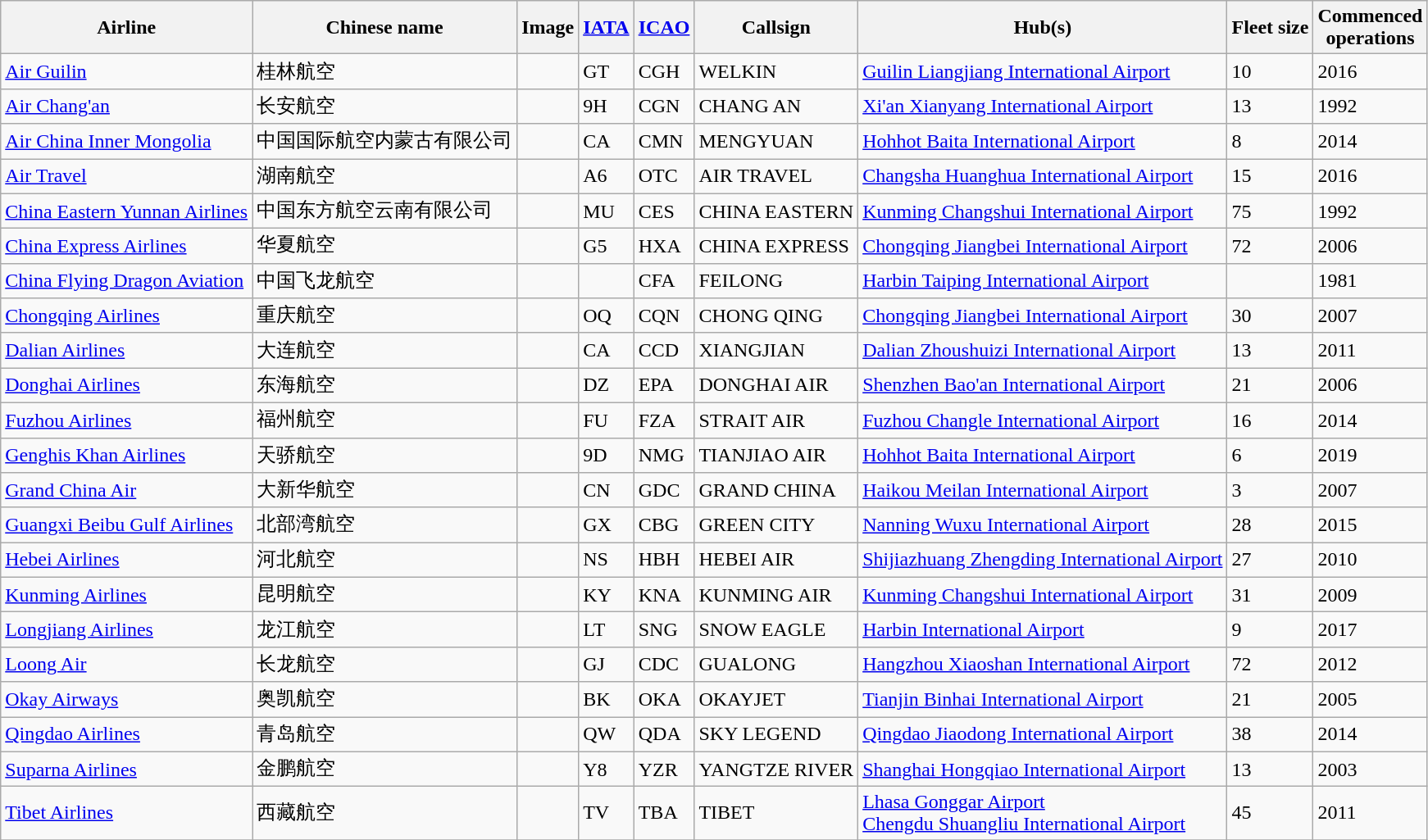<table class="wikitable sortable sticky-header sort-under">
<tr>
<th>Airline</th>
<th>Chinese name</th>
<th>Image</th>
<th><a href='#'>IATA</a></th>
<th><a href='#'>ICAO</a></th>
<th>Callsign</th>
<th>Hub(s)</th>
<th>Fleet size</th>
<th>Commenced<br>operations</th>
</tr>
<tr>
<td><a href='#'>Air Guilin</a></td>
<td>桂林航空</td>
<td></td>
<td>GT</td>
<td>CGH</td>
<td>WELKIN</td>
<td><a href='#'>Guilin Liangjiang International Airport</a></td>
<td>10</td>
<td>2016</td>
</tr>
<tr>
<td><a href='#'>Air Chang'an</a></td>
<td>长安航空</td>
<td></td>
<td>9H</td>
<td>CGN</td>
<td>CHANG AN</td>
<td><a href='#'>Xi'an Xianyang International Airport</a></td>
<td>13</td>
<td>1992</td>
</tr>
<tr>
<td><a href='#'>Air China Inner Mongolia</a></td>
<td>中国国际航空内蒙古有限公司</td>
<td></td>
<td>CA</td>
<td>CMN</td>
<td>MENGYUAN</td>
<td><a href='#'>Hohhot Baita International Airport</a></td>
<td>8</td>
<td>2014</td>
</tr>
<tr>
<td><a href='#'>Air Travel</a></td>
<td>湖南航空</td>
<td></td>
<td>A6</td>
<td>OTC</td>
<td>AIR TRAVEL</td>
<td><a href='#'>Changsha Huanghua International Airport</a></td>
<td>15</td>
<td>2016</td>
</tr>
<tr>
<td><a href='#'>China Eastern Yunnan Airlines</a></td>
<td>中国东方航空云南有限公司</td>
<td></td>
<td>MU</td>
<td>CES</td>
<td>CHINA EASTERN</td>
<td><a href='#'>Kunming Changshui International Airport</a></td>
<td>75</td>
<td>1992</td>
</tr>
<tr>
<td><a href='#'>China Express Airlines</a></td>
<td>华夏航空</td>
<td></td>
<td>G5</td>
<td>HXA</td>
<td>CHINA EXPRESS</td>
<td><a href='#'>Chongqing Jiangbei International Airport</a></td>
<td>72</td>
<td>2006</td>
</tr>
<tr>
<td><a href='#'>China Flying Dragon Aviation</a></td>
<td>中国飞龙航空</td>
<td></td>
<td></td>
<td>CFA</td>
<td>FEILONG</td>
<td><a href='#'>Harbin Taiping International Airport</a></td>
<td></td>
<td>1981</td>
</tr>
<tr>
<td><a href='#'>Chongqing Airlines</a></td>
<td>重庆航空</td>
<td></td>
<td>OQ</td>
<td>CQN</td>
<td>CHONG QING</td>
<td><a href='#'>Chongqing Jiangbei International Airport</a></td>
<td>30</td>
<td>2007</td>
</tr>
<tr>
<td><a href='#'>Dalian Airlines</a></td>
<td>大连航空</td>
<td></td>
<td>CA</td>
<td>CCD</td>
<td>XIANGJIAN</td>
<td><a href='#'>Dalian Zhoushuizi International Airport</a></td>
<td>13</td>
<td>2011</td>
</tr>
<tr>
<td><a href='#'>Donghai Airlines</a></td>
<td>东海航空</td>
<td></td>
<td>DZ</td>
<td>EPA</td>
<td>DONGHAI AIR</td>
<td><a href='#'>Shenzhen Bao'an International Airport</a></td>
<td>21</td>
<td>2006</td>
</tr>
<tr>
<td><a href='#'>Fuzhou Airlines</a></td>
<td>福州航空</td>
<td></td>
<td>FU</td>
<td>FZA</td>
<td>STRAIT AIR</td>
<td><a href='#'>Fuzhou Changle International Airport</a></td>
<td>16</td>
<td>2014</td>
</tr>
<tr>
<td><a href='#'>Genghis Khan Airlines</a></td>
<td>天骄航空</td>
<td></td>
<td>9D</td>
<td>NMG</td>
<td>TIANJIAO AIR</td>
<td><a href='#'>Hohhot Baita International Airport</a></td>
<td>6</td>
<td>2019</td>
</tr>
<tr>
<td><a href='#'>Grand China Air</a></td>
<td>大新华航空</td>
<td></td>
<td>CN</td>
<td>GDC</td>
<td>GRAND CHINA</td>
<td><a href='#'>Haikou Meilan International Airport</a></td>
<td>3</td>
<td>2007</td>
</tr>
<tr>
<td><a href='#'>Guangxi Beibu Gulf Airlines</a></td>
<td>北部湾航空</td>
<td></td>
<td>GX</td>
<td>CBG</td>
<td>GREEN CITY</td>
<td><a href='#'>Nanning Wuxu International Airport</a></td>
<td>28</td>
<td>2015</td>
</tr>
<tr>
<td><a href='#'>Hebei Airlines</a></td>
<td>河北航空</td>
<td></td>
<td>NS</td>
<td>HBH</td>
<td>HEBEI AIR</td>
<td><a href='#'>Shijiazhuang Zhengding International Airport</a></td>
<td>27</td>
<td>2010</td>
</tr>
<tr>
<td><a href='#'>Kunming Airlines</a></td>
<td>昆明航空</td>
<td></td>
<td>KY</td>
<td>KNA</td>
<td>KUNMING AIR</td>
<td><a href='#'>Kunming Changshui International Airport</a></td>
<td>31</td>
<td>2009</td>
</tr>
<tr>
<td><a href='#'>Longjiang Airlines</a></td>
<td>龙江航空</td>
<td></td>
<td>LT</td>
<td>SNG</td>
<td>SNOW EAGLE</td>
<td><a href='#'>Harbin International Airport</a></td>
<td>9</td>
<td>2017</td>
</tr>
<tr>
<td><a href='#'>Loong Air</a></td>
<td>长龙航空</td>
<td></td>
<td>GJ</td>
<td>CDC</td>
<td>GUALONG</td>
<td><a href='#'>Hangzhou Xiaoshan International Airport</a></td>
<td>72</td>
<td>2012</td>
</tr>
<tr>
<td><a href='#'>Okay Airways</a></td>
<td>奥凯航空</td>
<td></td>
<td>BK</td>
<td>OKA</td>
<td>OKAYJET</td>
<td><a href='#'>Tianjin Binhai International Airport</a></td>
<td>21</td>
<td>2005</td>
</tr>
<tr>
<td><a href='#'>Qingdao Airlines</a></td>
<td>青岛航空</td>
<td></td>
<td>QW</td>
<td>QDA</td>
<td>SKY LEGEND</td>
<td><a href='#'>Qingdao Jiaodong International Airport</a></td>
<td>38</td>
<td>2014</td>
</tr>
<tr>
<td><a href='#'>Suparna Airlines</a></td>
<td>金鹏航空</td>
<td></td>
<td>Y8</td>
<td>YZR</td>
<td>YANGTZE RIVER</td>
<td><a href='#'>Shanghai Hongqiao International Airport</a></td>
<td>13</td>
<td>2003</td>
</tr>
<tr>
<td><a href='#'>Tibet Airlines</a></td>
<td>西藏航空</td>
<td></td>
<td>TV</td>
<td>TBA</td>
<td>TIBET</td>
<td><a href='#'>Lhasa Gonggar Airport</a><br><a href='#'>Chengdu Shuangliu International Airport</a></td>
<td>45</td>
<td>2011</td>
</tr>
<tr>
</tr>
</table>
